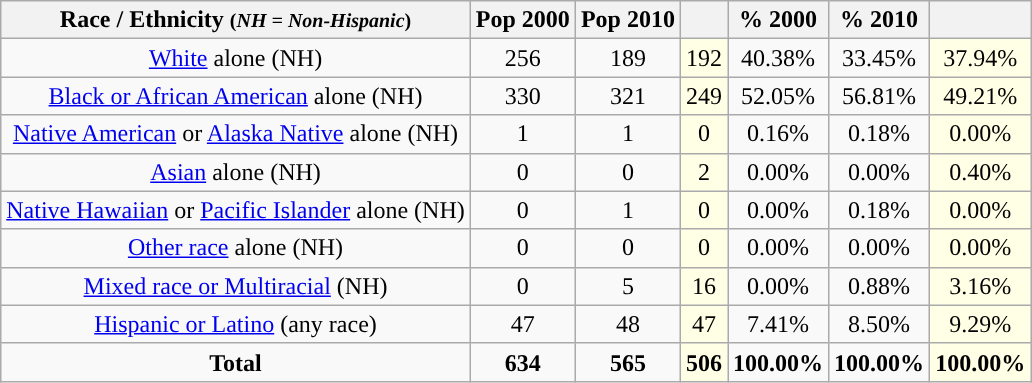<table class="wikitable" style="text-align:center;">
<tr>
<th>Race / Ethnicity <small>(<em>NH = Non-Hispanic</em>)</small></th>
<th>Pop 2000</th>
<th>Pop 2010</th>
<th></th>
<th>% 2000</th>
<th>% 2010</th>
<th></th>
</tr>
<tr>
<td><a href='#'>White</a> alone (NH)</td>
<td>256</td>
<td>189</td>
<td style='background: #ffffe6;'>192</td>
<td>40.38%</td>
<td>33.45%</td>
<td style='background: #ffffe6;'>37.94%</td>
</tr>
<tr>
<td><a href='#'>Black or African American</a> alone (NH)</td>
<td>330</td>
<td>321</td>
<td style='background: #ffffe6;'>249</td>
<td>52.05%</td>
<td>56.81%</td>
<td style='background: #ffffe6;'>49.21%</td>
</tr>
<tr>
<td><a href='#'>Native American</a> or <a href='#'>Alaska Native</a> alone (NH)</td>
<td>1</td>
<td>1</td>
<td style='background: #ffffe6;'>0</td>
<td>0.16%</td>
<td>0.18%</td>
<td style='background: #ffffe6;'>0.00%</td>
</tr>
<tr>
<td><a href='#'>Asian</a> alone (NH)</td>
<td>0</td>
<td>0</td>
<td style='background: #ffffe6;'>2</td>
<td>0.00%</td>
<td>0.00%</td>
<td style='background: #ffffe6;'>0.40%</td>
</tr>
<tr>
<td><a href='#'>Native Hawaiian</a> or <a href='#'>Pacific Islander</a> alone (NH)</td>
<td>0</td>
<td>1</td>
<td style='background: #ffffe6;'>0</td>
<td>0.00%</td>
<td>0.18%</td>
<td style='background: #ffffe6;'>0.00%</td>
</tr>
<tr>
<td><a href='#'>Other race</a> alone (NH)</td>
<td>0</td>
<td>0</td>
<td style='background: #ffffe6;'>0</td>
<td>0.00%</td>
<td>0.00%</td>
<td style='background: #ffffe6;'>0.00%</td>
</tr>
<tr>
<td><a href='#'>Mixed race or Multiracial</a> (NH)</td>
<td>0</td>
<td>5</td>
<td style='background: #ffffe6;'>16</td>
<td>0.00%</td>
<td>0.88%</td>
<td style='background: #ffffe6;'>3.16%</td>
</tr>
<tr>
<td><a href='#'>Hispanic or Latino</a> (any race)</td>
<td>47</td>
<td>48</td>
<td style='background: #ffffe6;'>47</td>
<td>7.41%</td>
<td>8.50%</td>
<td style='background: #ffffe6;'>9.29%</td>
</tr>
<tr>
<td><strong>Total</strong></td>
<td><strong>634</strong></td>
<td><strong>565</strong></td>
<td style='background: #ffffe6;'><strong>506</strong></td>
<td><strong>100.00%</strong></td>
<td><strong>100.00%</strong></td>
<td style='background: #ffffe6;'><strong>100.00%</strong></td>
</tr>
</table>
